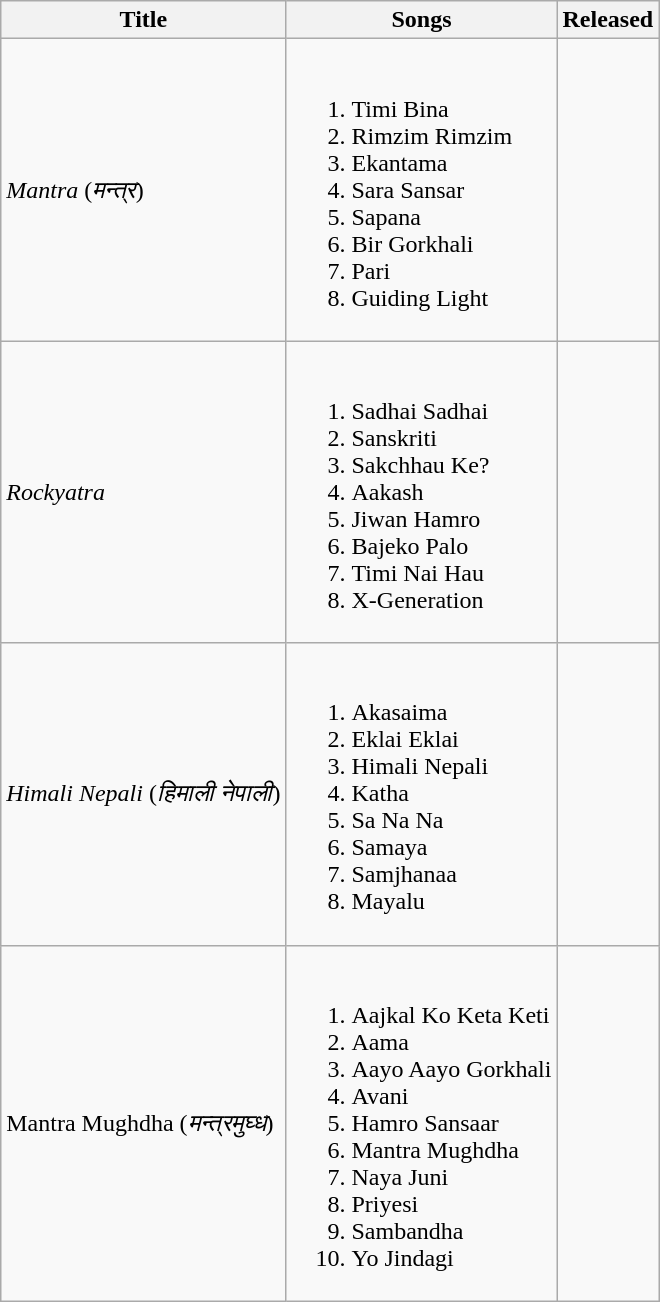<table class="wikitable">
<tr>
<th>Title</th>
<th>Songs</th>
<th>Released</th>
</tr>
<tr>
<td><em>Mantra</em> (<em>मन्त्र</em>)</td>
<td><br><ol><li>Timi Bina</li><li>Rimzim Rimzim</li><li>Ekantama</li><li>Sara Sansar</li><li>Sapana</li><li>Bir Gorkhali</li><li>Pari</li><li>Guiding Light</li></ol></td>
<td></td>
</tr>
<tr>
<td><em>Rockyatra</em></td>
<td><br><ol><li>Sadhai Sadhai</li><li>Sanskriti</li><li>Sakchhau Ke?</li><li>Aakash</li><li>Jiwan Hamro</li><li>Bajeko Palo</li><li>Timi Nai Hau</li><li>X-Generation</li></ol></td>
<td></td>
</tr>
<tr>
<td><em>Himali Nepali</em> (<em>हिमाली नेपाली</em>)</td>
<td><br><ol><li>Akasaima</li><li>Eklai Eklai</li><li>Himali Nepali</li><li>Katha</li><li>Sa Na Na</li><li>Samaya</li><li>Samjhanaa</li><li>Mayalu</li></ol></td>
<td></td>
</tr>
<tr>
<td>Mantra Mughdha (<em>मन्त्रमुघ्ध</em>)</td>
<td><br><ol><li>Aajkal Ko Keta Keti</li><li>Aama</li><li>Aayo Aayo Gorkhali</li><li>Avani</li><li>Hamro Sansaar</li><li>Mantra Mughdha</li><li>Naya Juni</li><li>Priyesi</li><li>Sambandha</li><li>Yo Jindagi</li></ol></td>
<td></td>
</tr>
</table>
